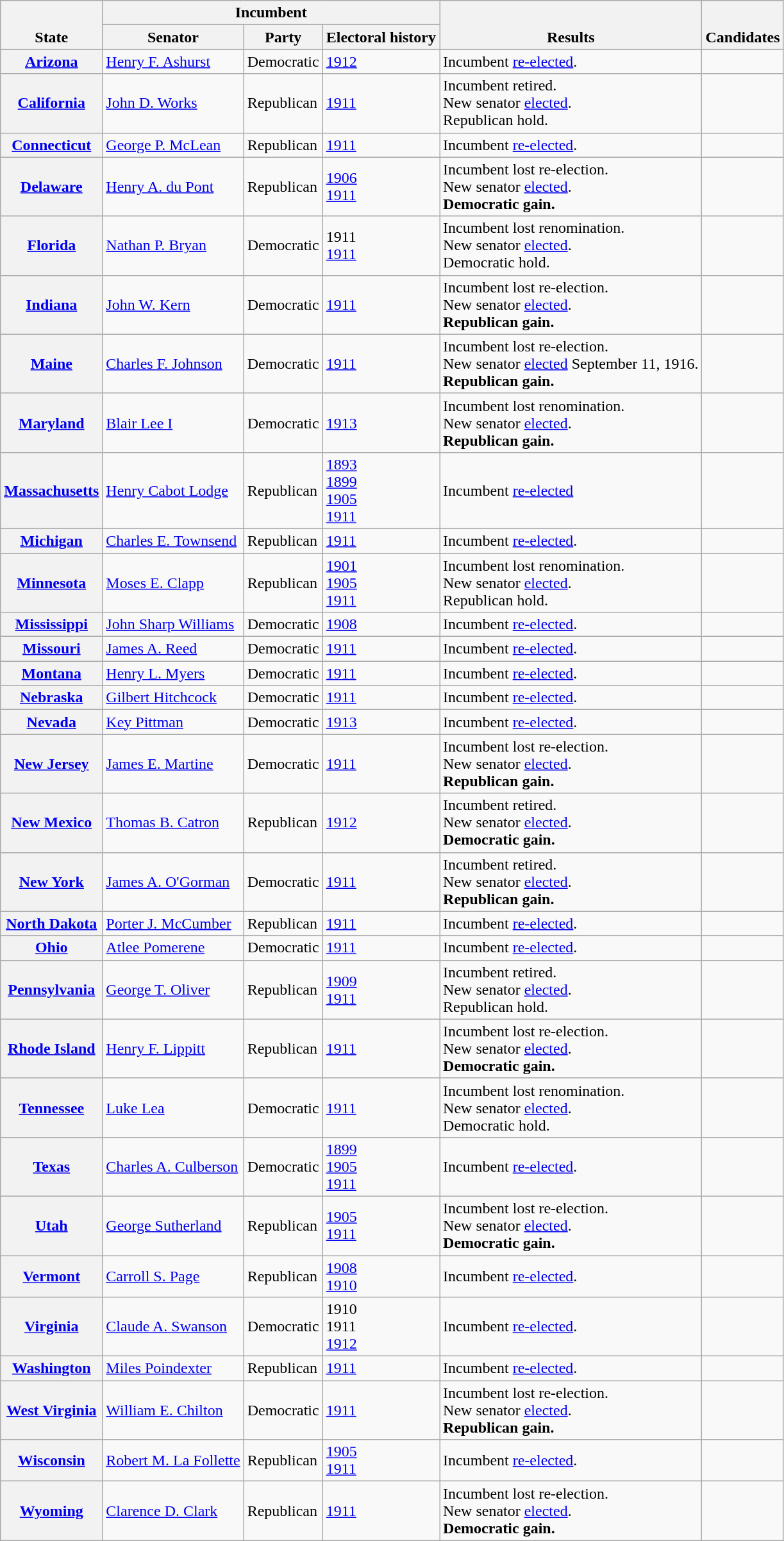<table class=wikitable>
<tr valign=bottom>
<th rowspan=2>State</th>
<th colspan=3>Incumbent</th>
<th rowspan=2>Results</th>
<th rowspan=2>Candidates</th>
</tr>
<tr>
<th>Senator</th>
<th>Party</th>
<th>Electoral history</th>
</tr>
<tr>
<th><a href='#'>Arizona</a></th>
<td><a href='#'>Henry F. Ashurst</a></td>
<td>Democratic</td>
<td><a href='#'>1912 </a></td>
<td>Incumbent <a href='#'>re-elected</a>.</td>
<td nowrap></td>
</tr>
<tr>
<th><a href='#'>California</a></th>
<td><a href='#'>John D. Works</a></td>
<td>Republican</td>
<td><a href='#'>1911</a></td>
<td>Incumbent retired.<br>New senator <a href='#'>elected</a>.<br>Republican hold.</td>
<td nowrap></td>
</tr>
<tr>
<th><a href='#'>Connecticut</a></th>
<td><a href='#'>George P. McLean</a></td>
<td>Republican</td>
<td><a href='#'>1911</a></td>
<td>Incumbent <a href='#'>re-elected</a>.</td>
<td nowrap></td>
</tr>
<tr>
<th><a href='#'>Delaware</a></th>
<td><a href='#'>Henry A. du Pont</a></td>
<td>Republican</td>
<td><a href='#'>1906 </a><br><a href='#'>1911</a></td>
<td>Incumbent lost re-election.<br>New senator <a href='#'>elected</a>.<br><strong>Democratic gain.</strong></td>
<td nowrap></td>
</tr>
<tr>
<th><a href='#'>Florida</a></th>
<td><a href='#'>Nathan P. Bryan</a></td>
<td>Democratic</td>
<td>1911 <br><a href='#'>1911 </a></td>
<td>Incumbent lost renomination.<br>New senator <a href='#'>elected</a>.<br>Democratic hold.</td>
<td nowrap></td>
</tr>
<tr>
<th><a href='#'>Indiana</a></th>
<td><a href='#'>John W. Kern</a></td>
<td>Democratic</td>
<td><a href='#'>1911</a></td>
<td>Incumbent lost re-election.<br>New senator <a href='#'>elected</a>.<br><strong>Republican gain.</strong></td>
<td nowrap></td>
</tr>
<tr>
<th><a href='#'>Maine</a></th>
<td><a href='#'>Charles F. Johnson</a></td>
<td>Democratic</td>
<td><a href='#'>1911</a></td>
<td>Incumbent lost re-election.<br>New senator <a href='#'>elected</a> September 11, 1916.<br><strong>Republican gain.</strong></td>
<td nowrap></td>
</tr>
<tr>
<th><a href='#'>Maryland</a></th>
<td><a href='#'>Blair Lee I</a></td>
<td>Democratic</td>
<td><a href='#'>1913 </a></td>
<td>Incumbent lost renomination.<br>New senator <a href='#'>elected</a>.<br><strong>Republican gain.</strong></td>
<td nowrap></td>
</tr>
<tr>
<th><a href='#'>Massachusetts</a></th>
<td><a href='#'>Henry Cabot Lodge</a></td>
<td>Republican</td>
<td><a href='#'>1893</a><br><a href='#'>1899</a><br><a href='#'>1905</a><br><a href='#'>1911</a></td>
<td>Incumbent <a href='#'>re-elected</a></td>
<td nowrap></td>
</tr>
<tr>
<th><a href='#'>Michigan</a></th>
<td><a href='#'>Charles E. Townsend</a></td>
<td>Republican</td>
<td><a href='#'>1911</a></td>
<td>Incumbent <a href='#'>re-elected</a>.</td>
<td nowrap></td>
</tr>
<tr>
<th><a href='#'>Minnesota</a></th>
<td><a href='#'>Moses E. Clapp</a></td>
<td>Republican</td>
<td><a href='#'>1901 </a><br><a href='#'>1905</a><br><a href='#'>1911</a></td>
<td>Incumbent lost renomination.<br>New senator <a href='#'>elected</a>.<br>Republican hold.</td>
<td nowrap></td>
</tr>
<tr>
<th><a href='#'>Mississippi</a></th>
<td><a href='#'>John Sharp Williams</a></td>
<td>Democratic</td>
<td><a href='#'>1908 </a></td>
<td>Incumbent <a href='#'>re-elected</a>.</td>
<td nowrap></td>
</tr>
<tr>
<th><a href='#'>Missouri</a></th>
<td><a href='#'>James A. Reed</a></td>
<td>Democratic</td>
<td><a href='#'>1911</a></td>
<td>Incumbent <a href='#'>re-elected</a>.</td>
<td nowrap></td>
</tr>
<tr>
<th><a href='#'>Montana</a></th>
<td><a href='#'>Henry L. Myers</a></td>
<td>Democratic</td>
<td><a href='#'>1911</a></td>
<td>Incumbent <a href='#'>re-elected</a>.</td>
<td nowrap></td>
</tr>
<tr>
<th><a href='#'>Nebraska</a></th>
<td><a href='#'>Gilbert Hitchcock</a></td>
<td>Democratic</td>
<td><a href='#'>1911</a></td>
<td>Incumbent <a href='#'>re-elected</a>.</td>
<td nowrap></td>
</tr>
<tr>
<th><a href='#'>Nevada</a></th>
<td><a href='#'>Key Pittman</a></td>
<td>Democratic</td>
<td><a href='#'>1913 </a></td>
<td>Incumbent <a href='#'>re-elected</a>.</td>
<td nowrap></td>
</tr>
<tr>
<th><a href='#'>New Jersey</a></th>
<td><a href='#'>James E. Martine</a></td>
<td>Democratic</td>
<td><a href='#'>1911</a></td>
<td>Incumbent lost re-election.<br>New senator <a href='#'>elected</a>.<br><strong>Republican gain.</strong></td>
<td nowrap></td>
</tr>
<tr>
<th><a href='#'>New Mexico</a></th>
<td><a href='#'>Thomas B. Catron</a></td>
<td>Republican</td>
<td><a href='#'>1912 </a></td>
<td>Incumbent retired.<br>New senator <a href='#'>elected</a>.<br><strong>Democratic gain.</strong></td>
<td nowrap></td>
</tr>
<tr>
<th><a href='#'>New York</a></th>
<td><a href='#'>James A. O'Gorman</a></td>
<td>Democratic</td>
<td><a href='#'>1911</a></td>
<td>Incumbent retired.<br>New senator <a href='#'>elected</a>.<br><strong>Republican gain.</strong></td>
<td nowrap></td>
</tr>
<tr>
<th><a href='#'>North Dakota</a></th>
<td><a href='#'>Porter J. McCumber</a></td>
<td>Republican</td>
<td><a href='#'>1911</a></td>
<td>Incumbent <a href='#'>re-elected</a>.</td>
<td nowrap></td>
</tr>
<tr>
<th><a href='#'>Ohio</a></th>
<td><a href='#'>Atlee Pomerene</a></td>
<td>Democratic</td>
<td><a href='#'>1911</a></td>
<td>Incumbent <a href='#'>re-elected</a>.</td>
<td nowrap></td>
</tr>
<tr>
<th><a href='#'>Pennsylvania</a></th>
<td><a href='#'>George T. Oliver</a></td>
<td>Republican</td>
<td><a href='#'>1909 </a><br><a href='#'>1911</a></td>
<td>Incumbent retired.<br>New senator <a href='#'>elected</a>.<br>Republican hold.</td>
<td nowrap></td>
</tr>
<tr>
<th><a href='#'>Rhode Island</a></th>
<td><a href='#'>Henry F. Lippitt</a></td>
<td>Republican</td>
<td><a href='#'>1911</a></td>
<td>Incumbent lost re-election.<br>New senator <a href='#'>elected</a>.<br><strong>Democratic gain.</strong></td>
<td nowrap></td>
</tr>
<tr>
<th><a href='#'>Tennessee</a></th>
<td><a href='#'>Luke Lea</a></td>
<td>Democratic</td>
<td><a href='#'>1911</a></td>
<td>Incumbent lost renomination.<br>New senator <a href='#'>elected</a>.<br>Democratic hold.</td>
<td nowrap></td>
</tr>
<tr>
<th><a href='#'>Texas</a></th>
<td><a href='#'>Charles A. Culberson</a></td>
<td>Democratic</td>
<td><a href='#'>1899</a><br><a href='#'>1905</a><br><a href='#'>1911</a></td>
<td>Incumbent <a href='#'>re-elected</a>.</td>
<td nowrap></td>
</tr>
<tr>
<th><a href='#'>Utah</a></th>
<td><a href='#'>George Sutherland</a></td>
<td>Republican</td>
<td><a href='#'>1905</a><br><a href='#'>1911</a></td>
<td>Incumbent lost re-election.<br>New senator <a href='#'>elected</a>.<br><strong>Democratic gain.</strong></td>
<td nowrap></td>
</tr>
<tr>
<th><a href='#'>Vermont</a></th>
<td><a href='#'>Carroll S. Page</a></td>
<td>Republican</td>
<td><a href='#'>1908 </a><br><a href='#'>1910</a></td>
<td>Incumbent <a href='#'>re-elected</a>.</td>
<td nowrap></td>
</tr>
<tr>
<th><a href='#'>Virginia</a></th>
<td><a href='#'>Claude A. Swanson</a></td>
<td>Democratic</td>
<td>1910 <br>1911 <br><a href='#'>1912 </a></td>
<td>Incumbent <a href='#'>re-elected</a>.</td>
<td nowrap></td>
</tr>
<tr>
<th><a href='#'>Washington</a></th>
<td><a href='#'>Miles Poindexter</a></td>
<td>Republican</td>
<td><a href='#'>1911</a></td>
<td>Incumbent <a href='#'>re-elected</a>.</td>
<td nowrap></td>
</tr>
<tr>
<th><a href='#'>West Virginia</a></th>
<td><a href='#'>William E. Chilton</a></td>
<td>Democratic</td>
<td><a href='#'>1911</a></td>
<td>Incumbent lost re-election.<br>New senator <a href='#'>elected</a>.<br><strong>Republican gain.</strong></td>
<td nowrap></td>
</tr>
<tr>
<th><a href='#'>Wisconsin</a></th>
<td><a href='#'>Robert M. La Follette</a></td>
<td>Republican</td>
<td><a href='#'>1905</a><br><a href='#'>1911</a></td>
<td>Incumbent <a href='#'>re-elected</a>.</td>
<td nowrap></td>
</tr>
<tr>
<th><a href='#'>Wyoming</a></th>
<td><a href='#'>Clarence D. Clark</a></td>
<td>Republican</td>
<td><a href='#'>1911</a></td>
<td>Incumbent lost re-election.<br>New senator <a href='#'>elected</a>.<br><strong>Democratic gain.</strong></td>
<td nowrap></td>
</tr>
</table>
